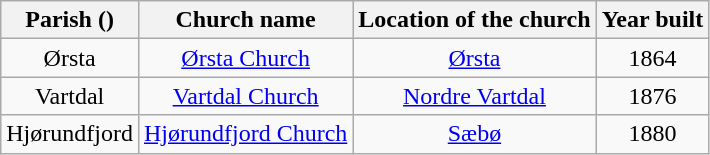<table class="wikitable" style="text-align:center">
<tr>
<th>Parish ()</th>
<th>Church name</th>
<th>Location of the church</th>
<th>Year built</th>
</tr>
<tr>
<td>Ørsta</td>
<td><a href='#'>Ørsta Church</a></td>
<td><a href='#'>Ørsta</a></td>
<td>1864</td>
</tr>
<tr>
<td>Vartdal</td>
<td><a href='#'>Vartdal Church</a></td>
<td><a href='#'>Nordre Vartdal</a></td>
<td>1876</td>
</tr>
<tr>
<td>Hjørundfjord</td>
<td><a href='#'>Hjørundfjord Church</a></td>
<td><a href='#'>Sæbø</a></td>
<td>1880</td>
</tr>
</table>
